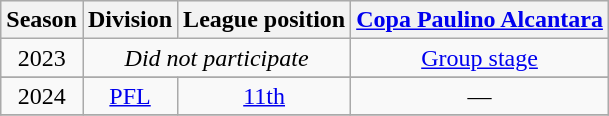<table class="wikitable" style="text-align:center">
<tr bgcolor="#efefef">
<th>Season</th>
<th>Division</th>
<th>League position</th>
<th><a href='#'>Copa Paulino Alcantara</a></th>
</tr>
<tr>
<td>2023</td>
<td colspan=2><em>Did not participate</em></td>
<td><a href='#'>Group stage</a></td>
</tr>
<tr>
</tr>
<tr>
<td>2024</td>
<td><a href='#'>PFL</a></td>
<td><a href='#'>11th</a></td>
<td>—</td>
</tr>
<tr>
</tr>
</table>
